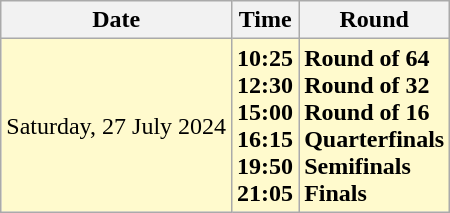<table class="wikitable">
<tr>
<th>Date</th>
<th>Time</th>
<th>Round</th>
</tr>
<tr style=background:lemonchiffon>
<td>Saturday, 27 July 2024</td>
<td><strong>10:25</strong><br><strong>12:30</strong><br><strong>15:00</strong><br><strong>16:15</strong><br><strong>19:50</strong><br><strong>21:05</strong></td>
<td><strong>Round of 64</strong><br><strong>Round of 32</strong><br><strong>Round of 16</strong><br><strong>Quarterfinals</strong><br><strong>Semifinals</strong><br><strong>Finals</strong></td>
</tr>
</table>
